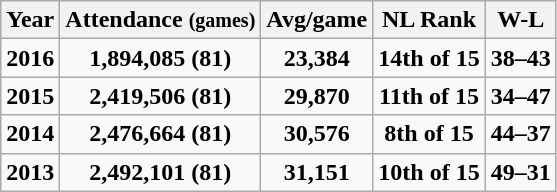<table class="wikitable" style="text-align:center;">
<tr>
<th>Year</th>
<th>Attendance <small>(games)</small></th>
<th>Avg/game</th>
<th>NL Rank</th>
<th>W-L</th>
</tr>
<tr>
<td><strong>2016</strong></td>
<td><strong>1,894,085 (81)</strong></td>
<td><strong>23,384</strong></td>
<td><strong>14th of 15</strong></td>
<td><strong>38–43</strong> </td>
</tr>
<tr>
<td><strong>2015</strong></td>
<td><strong>2,419,506 (81)</strong></td>
<td><strong>29,870</strong></td>
<td><strong>11th of 15</strong></td>
<td><strong>34–47</strong></td>
</tr>
<tr>
<td><strong>2014</strong></td>
<td><strong>2,476,664 (81)</strong></td>
<td><strong>30,576</strong></td>
<td><strong>8th of 15</strong></td>
<td><strong>44–37</strong></td>
</tr>
<tr>
<td><strong>2013</strong></td>
<td><strong>2,492,101 (81)</strong></td>
<td><strong>31,151</strong></td>
<td><strong>10th of 15</strong></td>
<td><strong>49–31</strong></td>
</tr>
</table>
